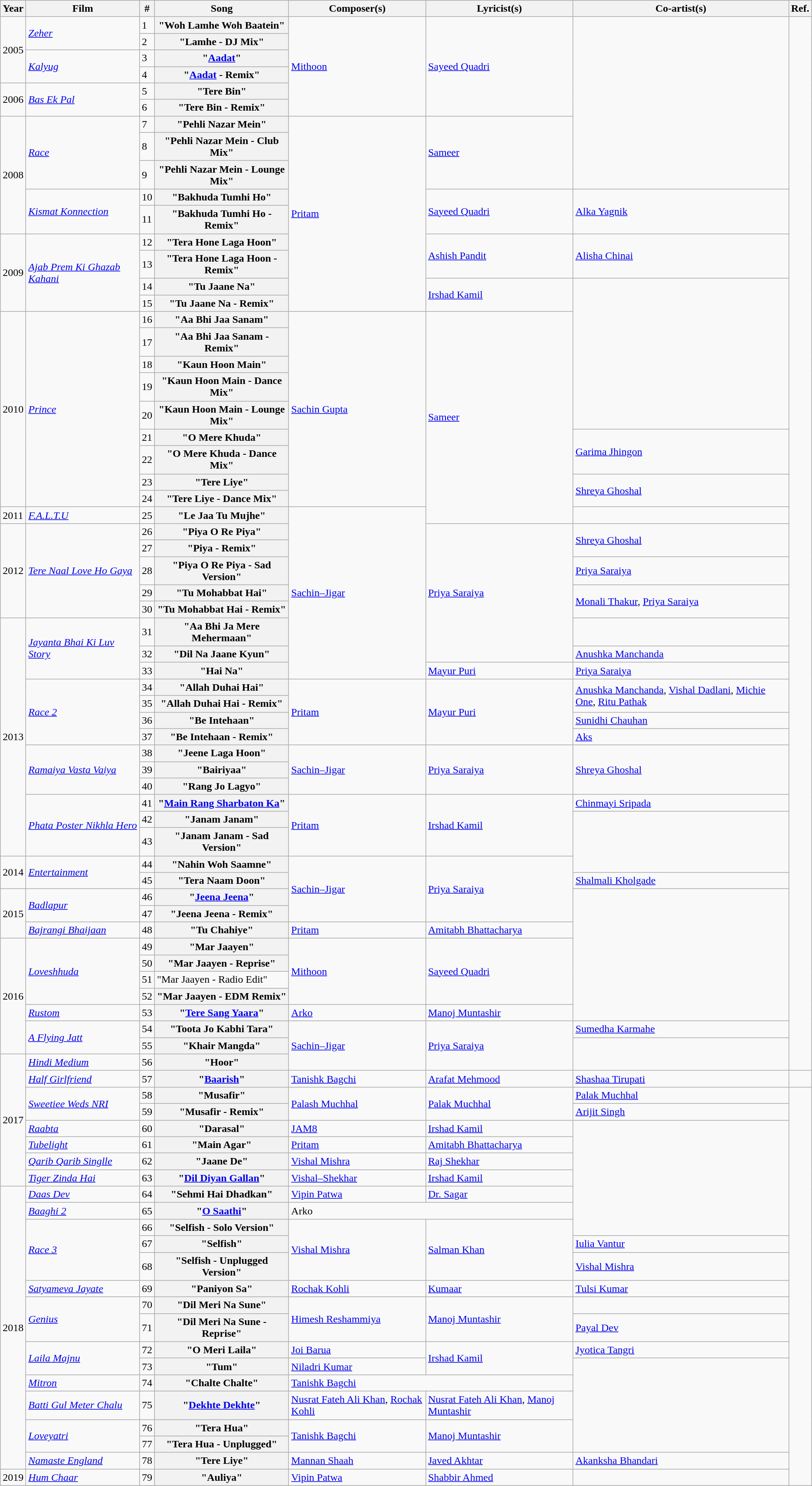<table class="wikitable plainrowheaders">
<tr>
<th scope="col">Year</th>
<th scope="col">Film</th>
<th>#</th>
<th scope="col">Song</th>
<th scope="col">Composer(s)</th>
<th scope="col">Lyricist(s)</th>
<th scope="col">Co-artist(s)</th>
<th scope="col">Ref.</th>
</tr>
<tr>
<td rowspan="4">2005</td>
<td rowspan="2"><em><a href='#'>Zeher</a></em></td>
<td>1</td>
<th scope="row">"Woh Lamhe Woh Baatein"</th>
<td rowspan="6"><a href='#'>Mithoon</a></td>
<td rowspan="6"><a href='#'>Sayeed Quadri</a></td>
<td rowspan="9"></td>
<td rowspan="56"></td>
</tr>
<tr>
<td>2</td>
<th scope="row">"Lamhe - DJ Mix"</th>
</tr>
<tr>
<td rowspan="2"><em><a href='#'>Kalyug</a></em></td>
<td>3</td>
<th scope="row">"<a href='#'>Aadat</a>"</th>
</tr>
<tr>
<td>4</td>
<th scope="row">"<a href='#'>Aadat</a> - Remix"</th>
</tr>
<tr>
<td rowspan="2">2006</td>
<td rowspan="2"><em><a href='#'>Bas Ek Pal</a></em></td>
<td>5</td>
<th scope="row">"Tere Bin"</th>
</tr>
<tr>
<td>6</td>
<th scope="row">"Tere Bin - Remix"</th>
</tr>
<tr>
<td rowspan="5">2008</td>
<td rowspan="3"><em><a href='#'>Race</a></em></td>
<td>7</td>
<th scope="row">"Pehli Nazar Mein"</th>
<td rowspan="9"><a href='#'>Pritam</a></td>
<td rowspan="3"><a href='#'>Sameer</a></td>
</tr>
<tr>
<td>8</td>
<th scope="row">"Pehli Nazar Mein - Club Mix"</th>
</tr>
<tr>
<td>9</td>
<th scope="row">"Pehli Nazar Mein - Lounge Mix"</th>
</tr>
<tr>
<td rowspan="2"><em><a href='#'>Kismat Konnection</a></em></td>
<td>10</td>
<th scope="row">"Bakhuda Tumhi Ho"</th>
<td rowspan="2"><a href='#'>Sayeed Quadri</a></td>
<td rowspan="2"><a href='#'>Alka Yagnik</a></td>
</tr>
<tr>
<td>11</td>
<th scope="row">"Bakhuda Tumhi Ho - Remix"</th>
</tr>
<tr>
<td rowspan="4">2009</td>
<td rowspan="4"><em><a href='#'>Ajab Prem Ki Ghazab Kahani</a></em></td>
<td>12</td>
<th scope="row">"Tera Hone Laga Hoon"</th>
<td rowspan="2"><a href='#'>Ashish Pandit</a></td>
<td rowspan="2"><a href='#'>Alisha Chinai</a></td>
</tr>
<tr>
<td>13</td>
<th scope="row">"Tera Hone Laga Hoon - Remix"</th>
</tr>
<tr>
<td>14</td>
<th scope="row">"Tu Jaane Na"</th>
<td rowspan="2"><a href='#'>Irshad Kamil</a></td>
<td rowspan="7"></td>
</tr>
<tr>
<td>15</td>
<th scope="row">"Tu Jaane Na - Remix"</th>
</tr>
<tr>
<td rowspan="9">2010</td>
<td rowspan="9"><em><a href='#'>Prince</a></em></td>
<td>16</td>
<th scope="row">"Aa Bhi Jaa Sanam"</th>
<td rowspan="9"><a href='#'>Sachin Gupta</a></td>
<td rowspan="10"><a href='#'>Sameer</a></td>
</tr>
<tr>
<td>17</td>
<th scope="row">"Aa Bhi Jaa Sanam - Remix"</th>
</tr>
<tr>
<td>18</td>
<th scope="row">"Kaun Hoon Main"</th>
</tr>
<tr>
<td>19</td>
<th scope="row">"Kaun Hoon Main - Dance Mix"</th>
</tr>
<tr>
<td>20</td>
<th scope="row">"Kaun Hoon Main - Lounge Mix"</th>
</tr>
<tr>
<td>21</td>
<th scope="row">"O Mere Khuda"</th>
<td rowspan="2"><a href='#'>Garima Jhingon</a></td>
</tr>
<tr>
<td>22</td>
<th scope="row">"O Mere Khuda - Dance Mix"</th>
</tr>
<tr>
<td>23</td>
<th scope="row">"Tere Liye"</th>
<td rowspan="2"><a href='#'>Shreya Ghoshal</a></td>
</tr>
<tr>
<td>24</td>
<th scope="row">"Tere Liye - Dance Mix"</th>
</tr>
<tr>
<td>2011</td>
<td><em><a href='#'>F.A.L.T.U</a></em></td>
<td>25</td>
<th scope="row">"Le Jaa Tu Mujhe"</th>
<td rowspan="9"><a href='#'>Sachin–Jigar</a></td>
<td></td>
</tr>
<tr>
<td rowspan="5">2012</td>
<td rowspan="5"><em><a href='#'>Tere Naal Love Ho Gaya</a></em></td>
<td>26</td>
<th scope="row">"Piya O Re Piya"</th>
<td rowspan="7"><a href='#'>Priya Saraiya</a></td>
<td rowspan="2"><a href='#'>Shreya Ghoshal</a></td>
</tr>
<tr>
<td>27</td>
<th scope="row">"Piya - Remix"</th>
</tr>
<tr>
<td>28</td>
<th scope="row">"Piya O Re Piya - Sad Version"</th>
<td><a href='#'>Priya Saraiya</a></td>
</tr>
<tr>
<td>29</td>
<th scope="row">"Tu Mohabbat Hai"</th>
<td rowspan="2"><a href='#'>Monali Thakur</a>, <a href='#'>Priya Saraiya</a></td>
</tr>
<tr>
<td>30</td>
<th scope="row">"Tu Mohabbat Hai - Remix"</th>
</tr>
<tr>
<td rowspan="13">2013</td>
<td rowspan="3"><em><a href='#'>Jayanta Bhai Ki Luv Story</a></em></td>
<td>31</td>
<th scope="row">"Aa Bhi Ja Mere Mehermaan"</th>
<td></td>
</tr>
<tr>
<td>32</td>
<th scope="row">"Dil Na Jaane Kyun"</th>
<td><a href='#'>Anushka Manchanda</a></td>
</tr>
<tr>
<td>33</td>
<th scope="row">"Hai Na"</th>
<td><a href='#'>Mayur Puri</a></td>
<td><a href='#'>Priya Saraiya</a></td>
</tr>
<tr>
<td rowspan="4"><em><a href='#'>Race 2</a></em></td>
<td>34</td>
<th scope="row">"Allah Duhai Hai"</th>
<td rowspan="4"><a href='#'>Pritam</a></td>
<td rowspan="4"><a href='#'>Mayur Puri</a></td>
<td rowspan="2"><a href='#'>Anushka Manchanda</a>, <a href='#'>Vishal Dadlani</a>, <a href='#'>Michie One</a>, <a href='#'>Ritu Pathak</a></td>
</tr>
<tr>
<td>35</td>
<th scope="row">"Allah Duhai Hai - Remix"</th>
</tr>
<tr>
<td>36</td>
<th scope="row">"Be Intehaan"</th>
<td><a href='#'>Sunidhi Chauhan</a></td>
</tr>
<tr>
<td>37</td>
<th scope="row">"Be Intehaan - Remix"</th>
<td><a href='#'>Aks</a></td>
</tr>
<tr>
<td rowspan="3"><em><a href='#'>Ramaiya Vasta Vaiya</a></em></td>
<td>38</td>
<th scope="row">"Jeene Laga Hoon"</th>
<td rowspan="3"><a href='#'>Sachin–Jigar</a></td>
<td rowspan="3"><a href='#'>Priya Saraiya</a></td>
<td rowspan="3"><a href='#'>Shreya Ghoshal</a></td>
</tr>
<tr>
<td>39</td>
<th scope="row">"Bairiyaa"</th>
</tr>
<tr>
<td>40</td>
<th scope="row">"Rang Jo Lagyo"</th>
</tr>
<tr>
<td rowspan="3"><em><a href='#'>Phata Poster Nikhla Hero</a></em></td>
<td>41</td>
<th scope="row">"<a href='#'>Main Rang Sharbaton Ka</a>"</th>
<td rowspan="3"><a href='#'>Pritam</a></td>
<td rowspan="3"><a href='#'>Irshad Kamil</a></td>
<td><a href='#'>Chinmayi Sripada</a></td>
</tr>
<tr>
<td>42</td>
<th scope="row">"Janam Janam"</th>
<td rowspan="3"></td>
</tr>
<tr>
<td>43</td>
<th scope="row">"Janam Janam - Sad Version"</th>
</tr>
<tr>
<td rowspan="2">2014</td>
<td rowspan="2"><em><a href='#'>Entertainment</a></em></td>
<td>44</td>
<th scope="row">"Nahin Woh Saamne"</th>
<td rowspan="4"><a href='#'>Sachin–Jigar</a></td>
<td rowspan="4"><a href='#'>Priya Saraiya</a></td>
</tr>
<tr>
<td>45</td>
<th scope="row">"Tera Naam Doon"</th>
<td><a href='#'>Shalmali Kholgade</a></td>
</tr>
<tr>
<td rowspan="3">2015</td>
<td rowspan="2"><em><a href='#'>Badlapur</a></em></td>
<td>46</td>
<th scope="row">"<a href='#'>Jeena Jeena</a>"</th>
<td rowspan="8"></td>
</tr>
<tr>
<td>47</td>
<th scope="row">"Jeena Jeena - Remix"</th>
</tr>
<tr>
<td><em><a href='#'>Bajrangi Bhaijaan</a></em></td>
<td>48</td>
<th scope="row">"Tu Chahiye"</th>
<td><a href='#'>Pritam</a></td>
<td><a href='#'>Amitabh Bhattacharya</a></td>
</tr>
<tr>
<td rowspan="7">2016</td>
<td rowspan="4"><em><a href='#'>Loveshhuda</a></em></td>
<td>49</td>
<th scope="row">"Mar Jaayen"</th>
<td rowspan="4"><a href='#'>Mithoon</a></td>
<td rowspan="4"><a href='#'>Sayeed Quadri</a></td>
</tr>
<tr>
<td>50</td>
<th scope="row">"Mar Jaayen - Reprise"</th>
</tr>
<tr>
<td>51</td>
<td>"Mar Jaayen - Radio Edit"</td>
</tr>
<tr>
<td>52</td>
<th scope="row">"Mar Jaayen - EDM Remix"</th>
</tr>
<tr>
<td><em><a href='#'>Rustom</a></em></td>
<td>53</td>
<th scope="row">"<a href='#'>Tere Sang Yaara</a>"</th>
<td><a href='#'>Arko</a></td>
<td><a href='#'>Manoj Muntashir</a></td>
</tr>
<tr>
<td rowspan="2"><em><a href='#'>A Flying Jatt</a></em></td>
<td>54</td>
<th scope="row">"Toota Jo Kabhi Tara"</th>
<td rowspan="3"><a href='#'>Sachin–Jigar</a></td>
<td rowspan="3"><a href='#'>Priya Saraiya</a></td>
<td><a href='#'>Sumedha Karmahe</a></td>
</tr>
<tr>
<td>55</td>
<th scope="row">"Khair Mangda"</th>
<td rowspan="2"></td>
</tr>
<tr>
<td rowspan="8">2017</td>
<td><em><a href='#'>Hindi Medium</a></em></td>
<td>56</td>
<th scope="row">"Hoor"</th>
</tr>
<tr>
<td><em><a href='#'>Half Girlfriend</a></em></td>
<td>57</td>
<th scope="row">"<a href='#'>Baarish</a>"</th>
<td><a href='#'>Tanishk Bagchi</a></td>
<td><a href='#'>Arafat Mehmood</a></td>
<td><a href='#'>Shashaa Tirupati</a></td>
<td></td>
</tr>
<tr>
<td rowspan="2"><em><a href='#'>Sweetiee Weds NRI</a></em></td>
<td>58</td>
<th scope="row">"Musafir"</th>
<td rowspan="2"><a href='#'>Palash Muchhal</a></td>
<td rowspan="2"><a href='#'>Palak Muchhal</a></td>
<td><a href='#'>Palak Muchhal</a></td>
<td rowspan="22"></td>
</tr>
<tr>
<td>59</td>
<th scope="row">"Musafir - Remix"</th>
<td><a href='#'>Arijit Singh</a></td>
</tr>
<tr>
<td><em><a href='#'>Raabta</a></em></td>
<td>60</td>
<th scope="row">"Darasal"</th>
<td><a href='#'>JAM8</a></td>
<td><a href='#'>Irshad Kamil</a></td>
<td rowspan="7"></td>
</tr>
<tr>
<td><em><a href='#'>Tubelight</a></em></td>
<td>61</td>
<th scope="row">"Main Agar"</th>
<td><a href='#'>Pritam</a></td>
<td><a href='#'>Amitabh Bhattacharya</a></td>
</tr>
<tr>
<td><em><a href='#'>Qarib Qarib Singlle</a></em></td>
<td>62</td>
<th scope="row">"Jaane De"</th>
<td><a href='#'>Vishal Mishra</a></td>
<td><a href='#'>Raj Shekhar</a></td>
</tr>
<tr>
<td><em><a href='#'>Tiger Zinda Hai</a></em></td>
<td>63</td>
<th scope="row">"<a href='#'>Dil Diyan Gallan</a>"</th>
<td><a href='#'>Vishal–Shekhar</a></td>
<td><a href='#'>Irshad Kamil</a></td>
</tr>
<tr>
<td rowspan="15">2018</td>
<td><em><a href='#'>Daas Dev</a></em></td>
<td>64</td>
<th scope="row">"Sehmi Hai Dhadkan"</th>
<td><a href='#'>Vipin Patwa</a></td>
<td><a href='#'>Dr. Sagar</a></td>
</tr>
<tr>
<td><em><a href='#'>Baaghi 2</a></em></td>
<td>65</td>
<th scope="row">"<a href='#'>O Saathi</a>"</th>
<td colspan="2">Arko</td>
</tr>
<tr>
<td rowspan="3"><em><a href='#'>Race 3</a></em></td>
<td>66</td>
<th scope="row">"Selfish - Solo Version"</th>
<td rowspan="3"><a href='#'>Vishal Mishra</a></td>
<td rowspan="3"><a href='#'>Salman Khan</a></td>
</tr>
<tr>
<td>67</td>
<th scope="row">"Selfish"</th>
<td><a href='#'>Iulia Vantur</a></td>
</tr>
<tr>
<td>68</td>
<th scope="row">"Selfish - Unplugged Version"</th>
<td><a href='#'>Vishal Mishra</a></td>
</tr>
<tr>
<td><em><a href='#'>Satyameva Jayate</a></em></td>
<td>69</td>
<th scope="row">"Paniyon Sa"</th>
<td><a href='#'>Rochak Kohli</a></td>
<td><a href='#'>Kumaar</a></td>
<td><a href='#'>Tulsi Kumar</a></td>
</tr>
<tr>
<td rowspan="2"><em><a href='#'>Genius</a></em></td>
<td>70</td>
<th scope="row">"Dil Meri Na Sune"</th>
<td rowspan="2"><a href='#'>Himesh Reshammiya</a></td>
<td rowspan="2"><a href='#'>Manoj Muntashir</a></td>
<td></td>
</tr>
<tr>
<td>71</td>
<th scope="row">"Dil Meri Na Sune - Reprise"</th>
<td><a href='#'>Payal Dev</a></td>
</tr>
<tr>
<td rowspan="2"><em><a href='#'>Laila Majnu</a></em></td>
<td>72</td>
<th scope="row">"O Meri Laila"</th>
<td><a href='#'>Joi Barua</a></td>
<td rowspan="2"><a href='#'>Irshad Kamil</a></td>
<td><a href='#'>Jyotica Tangri</a></td>
</tr>
<tr>
<td>73</td>
<th scope="row">"Tum"</th>
<td><a href='#'>Niladri Kumar</a></td>
<td rowspan="5"></td>
</tr>
<tr>
<td><em><a href='#'>Mitron</a></em></td>
<td>74</td>
<th scope="row">"Chalte Chalte"</th>
<td colspan="2"><a href='#'>Tanishk Bagchi</a></td>
</tr>
<tr>
<td><em><a href='#'>Batti Gul Meter Chalu</a></em></td>
<td>75</td>
<th scope="row">"<a href='#'>Dekhte Dekhte</a>"</th>
<td><a href='#'>Nusrat Fateh Ali Khan</a>, <a href='#'>Rochak Kohli</a></td>
<td><a href='#'>Nusrat Fateh Ali Khan</a>, <a href='#'>Manoj Muntashir</a></td>
</tr>
<tr>
<td rowspan="2"><em><a href='#'>Loveyatri</a></em></td>
<td>76</td>
<th scope="row">"Tera Hua"</th>
<td rowspan="2"><a href='#'>Tanishk Bagchi</a></td>
<td rowspan="2"><a href='#'>Manoj Muntashir</a></td>
</tr>
<tr>
<td>77</td>
<th scope="row">"Tera Hua - Unplugged"</th>
</tr>
<tr>
<td><em><a href='#'>Namaste England</a></em></td>
<td>78</td>
<th scope="row">"Tere Liye"</th>
<td><a href='#'>Mannan Shaah</a></td>
<td><a href='#'>Javed Akhtar</a></td>
<td><a href='#'>Akanksha Bhandari</a></td>
</tr>
<tr>
<td>2019</td>
<td><em><a href='#'>Hum Chaar</a></em></td>
<td>79</td>
<th scope="row">"Auliya"</th>
<td><a href='#'>Vipin Patwa</a></td>
<td><a href='#'>Shabbir Ahmed</a></td>
<td></td>
</tr>
</table>
